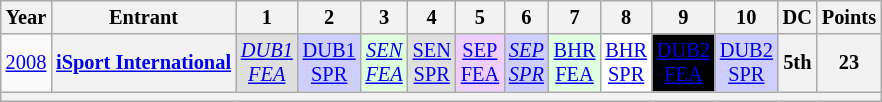<table class="wikitable" style="text-align:center; font-size:85%">
<tr>
<th>Year</th>
<th>Entrant</th>
<th>1</th>
<th>2</th>
<th>3</th>
<th>4</th>
<th>5</th>
<th>6</th>
<th>7</th>
<th>8</th>
<th>9</th>
<th>10</th>
<th>DC</th>
<th>Points</th>
</tr>
<tr>
<td><a href='#'>2008</a></td>
<th nowrap><a href='#'>iSport International</a></th>
<td style="background:#dfdfdf;"><em><a href='#'>DUB1<br>FEA</a></em><br></td>
<td style="background:#cfcfff;"><a href='#'>DUB1<br>SPR</a><br></td>
<td style="background:#dfffdf;"><em><a href='#'>SEN<br>FEA</a></em><br></td>
<td style="background:#dfdfdf;"><a href='#'>SEN<br>SPR</a><br></td>
<td style="background:#efcfff;"><a href='#'>SEP<br>FEA</a><br></td>
<td style="background:#cfcfff;"><em><a href='#'>SEP<br>SPR</a></em><br></td>
<td style="background:#dfffdf;"><a href='#'>BHR<br>FEA</a><br></td>
<td style="background:#ffffff;"><a href='#'>BHR<br>SPR</a><br></td>
<td style="background:#000; color:white;"><a href='#'><span>DUB2<br>FEA</span></a><br></td>
<td style="background:#cfcfff;"><a href='#'>DUB2<br>SPR</a><br></td>
<th>5th</th>
<th>23</th>
</tr>
<tr>
<th colspan="14"></th>
</tr>
</table>
